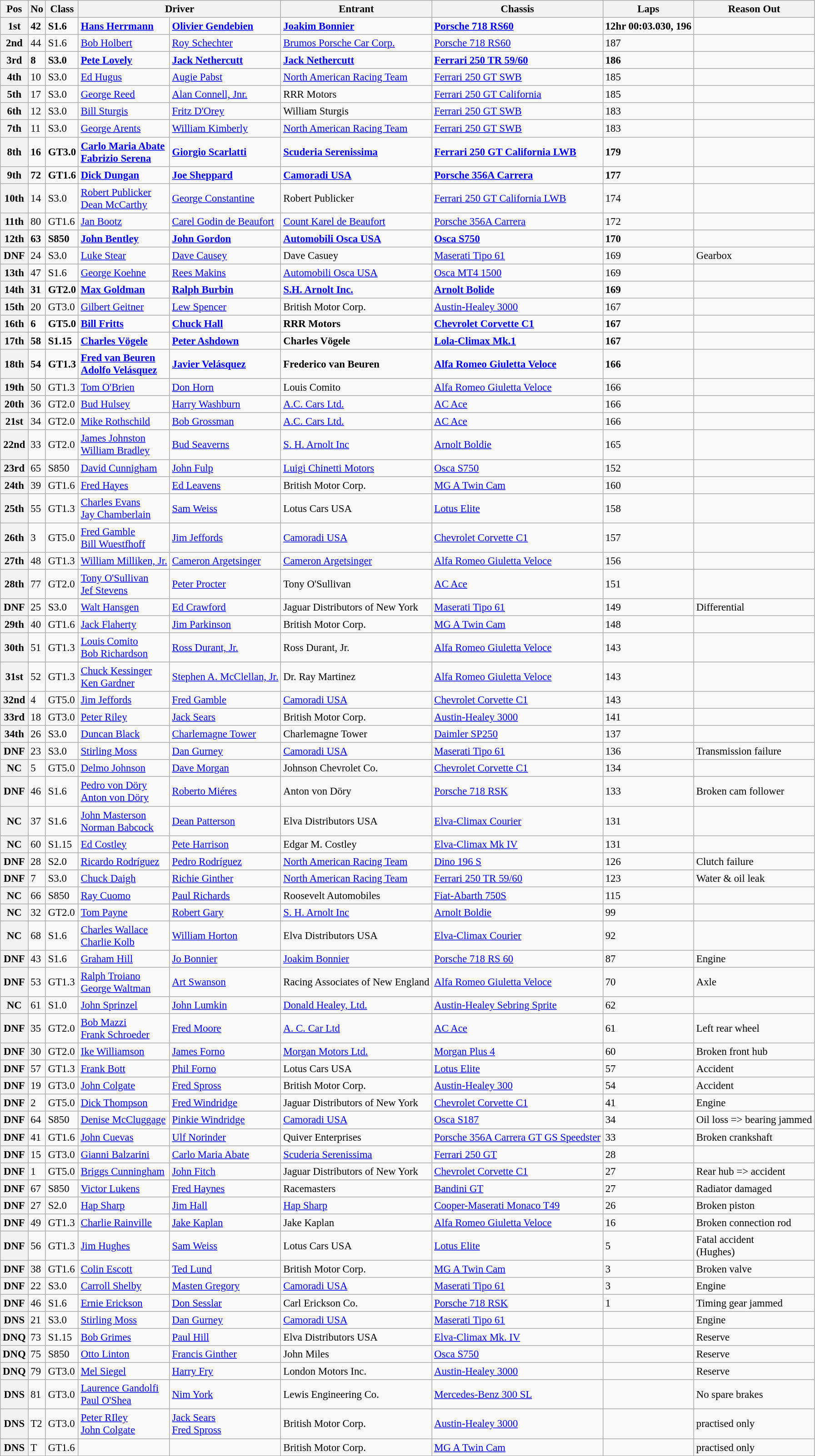<table class="wikitable" style="font-size: 95%;">
<tr>
<th>Pos</th>
<th>No</th>
<th>Class</th>
<th colspan=2>Driver</th>
<th>Entrant</th>
<th>Chassis</th>
<th>Laps</th>
<th>Reason Out</th>
</tr>
<tr>
<th><strong>1st</strong></th>
<td><strong>42</strong></td>
<td><strong>S1.6</strong></td>
<td> <strong><a href='#'>Hans Herrmann</a></strong></td>
<td> <strong><a href='#'>Olivier Gendebien</a></strong></td>
<td><strong><a href='#'>Joakim Bonnier</a></strong></td>
<td><strong><a href='#'>Porsche 718 RS60</a></strong></td>
<td><strong>12hr 00:03.030, 196</strong></td>
<td></td>
</tr>
<tr>
<th>2nd</th>
<td>44</td>
<td>S1.6</td>
<td> <a href='#'>Bob Holbert</a></td>
<td> <a href='#'>Roy Schechter</a></td>
<td><a href='#'>Brumos Porsche Car Corp.</a></td>
<td><a href='#'>Porsche 718 RS60</a></td>
<td>187</td>
<td></td>
</tr>
<tr>
<th><strong>3rd</strong></th>
<td><strong>8</strong></td>
<td><strong>S3.0</strong></td>
<td> <strong><a href='#'>Pete Lovely</a></strong></td>
<td><strong> <a href='#'>Jack Nethercutt</a></strong></td>
<td><a href='#'><strong>Jack Nethercutt</strong></a></td>
<td><strong><a href='#'>Ferrari 250 TR 59/60</a></strong></td>
<td><strong>186</strong></td>
<td></td>
</tr>
<tr>
<th>4th</th>
<td>10</td>
<td>S3.0</td>
<td> <a href='#'>Ed Hugus</a></td>
<td> <a href='#'>Augie Pabst</a></td>
<td><a href='#'>North American Racing Team</a></td>
<td><a href='#'>Ferrari 250 GT SWB</a></td>
<td>185</td>
<td></td>
</tr>
<tr>
<th>5th</th>
<td>17</td>
<td>S3.0</td>
<td> <a href='#'>George Reed</a></td>
<td> <a href='#'>Alan Connell, Jnr.</a></td>
<td>RRR Motors</td>
<td><a href='#'>Ferrari 250 GT California</a></td>
<td>185</td>
<td></td>
</tr>
<tr>
<th>6th</th>
<td>12</td>
<td>S3.0</td>
<td> <a href='#'>Bill Sturgis</a></td>
<td> <a href='#'>Fritz D'Orey</a></td>
<td>William Sturgis</td>
<td><a href='#'>Ferrari 250 GT SWB</a></td>
<td>183</td>
<td></td>
</tr>
<tr>
<th>7th</th>
<td>11</td>
<td>S3.0</td>
<td> <a href='#'>George Arents</a></td>
<td> <a href='#'>William Kimberly</a></td>
<td><a href='#'>North American Racing Team</a></td>
<td><a href='#'>Ferrari 250 GT SWB</a></td>
<td>183</td>
<td></td>
</tr>
<tr>
<th><strong>8th</strong></th>
<td><strong>16</strong></td>
<td><strong>GT3.0</strong></td>
<td> <strong><a href='#'>Carlo Maria Abate</a></strong><br> <strong><a href='#'>Fabrizio Serena</a></strong></td>
<td>  <strong><a href='#'>Giorgio Scarlatti</a></strong></td>
<td><strong><a href='#'>Scuderia Serenissima</a></strong></td>
<td><strong><a href='#'>Ferrari 250 GT California LWB</a></strong></td>
<td><strong>179</strong></td>
<td></td>
</tr>
<tr>
<th><strong>9th</strong></th>
<td><strong>72</strong></td>
<td><strong>GT1.6</strong></td>
<td> <strong><a href='#'>Dick Dungan</a></strong></td>
<td> <strong><a href='#'>Joe Sheppard</a></strong></td>
<td><strong><a href='#'>Camoradi USA</a></strong></td>
<td><strong><a href='#'>Porsche 356A Carrera</a></strong></td>
<td><strong>177</strong></td>
<td></td>
</tr>
<tr>
<th>10th</th>
<td>14</td>
<td>S3.0</td>
<td> <a href='#'>Robert Publicker</a><br> <a href='#'>Dean McCarthy</a></td>
<td> <a href='#'>George Constantine</a></td>
<td>Robert Publicker</td>
<td><a href='#'>Ferrari 250 GT California LWB</a></td>
<td>174</td>
<td></td>
</tr>
<tr>
<th>11th</th>
<td>80</td>
<td>GT1.6</td>
<td> <a href='#'>Jan Bootz</a></td>
<td> <a href='#'>Carel Godin de Beaufort</a></td>
<td><a href='#'>Count Karel de Beaufort</a></td>
<td><a href='#'>Porsche 356A Carrera</a></td>
<td>172</td>
<td></td>
</tr>
<tr>
<th><strong>12th</strong></th>
<td><strong>63</strong></td>
<td><strong>S850</strong></td>
<td> <strong><a href='#'>John Bentley</a></strong></td>
<td> <strong><a href='#'>John Gordon</a></strong></td>
<td><strong><a href='#'>Automobili Osca USA</a></strong></td>
<td><strong><a href='#'>Osca S750</a></strong></td>
<td><strong>170</strong></td>
<td></td>
</tr>
<tr>
<th>DNF</th>
<td>24</td>
<td>S3.0</td>
<td> <a href='#'>Luke Stear</a></td>
<td> <a href='#'>Dave Causey</a></td>
<td>Dave Casuey</td>
<td><a href='#'>Maserati Tipo 61</a></td>
<td>169</td>
<td>Gearbox</td>
</tr>
<tr>
<th>13th</th>
<td>47</td>
<td>S1.6</td>
<td> <a href='#'>George Koehne</a></td>
<td> <a href='#'>Rees Makins</a></td>
<td><a href='#'>Automobili Osca USA</a></td>
<td><a href='#'>Osca MT4 1500</a></td>
<td>169</td>
<td></td>
</tr>
<tr>
<th><strong>14th</strong></th>
<td><strong>31</strong></td>
<td><strong>GT2.0</strong></td>
<td> <strong><a href='#'>Max Goldman</a></strong></td>
<td> <strong><a href='#'>Ralph Burbin</a></strong></td>
<td><strong><a href='#'>S.H. Arnolt Inc.</a></strong></td>
<td><strong><a href='#'>Arnolt Bolide</a></strong></td>
<td><strong>169</strong></td>
<td></td>
</tr>
<tr>
<th>15th</th>
<td>20</td>
<td>GT3.0</td>
<td> <a href='#'>Gilbert Geitner</a></td>
<td> <a href='#'>Lew Spencer</a></td>
<td>British Motor Corp.</td>
<td><a href='#'>Austin-Healey 3000</a></td>
<td>167</td>
<td></td>
</tr>
<tr>
<th><strong>16th</strong></th>
<td><strong>6</strong></td>
<td><strong>GT5.0</strong></td>
<td> <strong><a href='#'>Bill Fritts</a></strong></td>
<td> <strong><a href='#'>Chuck Hall</a></strong></td>
<td><strong>RRR Motors</strong></td>
<td><strong><a href='#'>Chevrolet Corvette C1</a></strong></td>
<td><strong>167</strong></td>
<td></td>
</tr>
<tr>
<th><strong>17th</strong></th>
<td><strong>58</strong></td>
<td><strong>S1.15</strong></td>
<td> <strong><a href='#'>Charles Vögele</a></strong></td>
<td> <strong><a href='#'>Peter Ashdown</a></strong></td>
<td><strong>Charles Vögele</strong></td>
<td><strong><a href='#'>Lola-Climax Mk.1</a></strong></td>
<td><strong>167</strong></td>
<td></td>
</tr>
<tr>
<th><strong>18th</strong></th>
<td><strong>54</strong></td>
<td><strong>GT1.3</strong></td>
<td> <strong> <a href='#'>Fred van Beuren</a> </strong><br> <strong> <a href='#'>Adolfo Velásquez</a> </strong></td>
<td> <strong> <a href='#'>Javier Velásquez</a> </strong></td>
<td><strong>Frederico van Beuren</strong></td>
<td><strong><a href='#'>Alfa Romeo Giuletta Veloce</a> </strong></td>
<td><strong>166</strong></td>
<td></td>
</tr>
<tr>
<th>19th</th>
<td>50</td>
<td>GT1.3</td>
<td> <a href='#'>Tom O'Brien</a></td>
<td> <a href='#'>Don Horn</a></td>
<td>Louis Comito</td>
<td><a href='#'>Alfa Romeo Giuletta Veloce</a></td>
<td>166</td>
<td></td>
</tr>
<tr>
<th>20th</th>
<td>36</td>
<td>GT2.0</td>
<td> <a href='#'>Bud Hulsey</a></td>
<td> <a href='#'>Harry Washburn</a></td>
<td><a href='#'>A.C. Cars Ltd.</a></td>
<td><a href='#'>AC Ace</a></td>
<td>166</td>
<td></td>
</tr>
<tr>
<th>21st</th>
<td>34</td>
<td>GT2.0</td>
<td> <a href='#'>Mike Rothschild</a></td>
<td> <a href='#'>Bob Grossman</a></td>
<td><a href='#'>A.C. Cars Ltd.</a></td>
<td><a href='#'>AC Ace</a></td>
<td>166</td>
<td></td>
</tr>
<tr>
<th>22nd</th>
<td>33</td>
<td>GT2.0</td>
<td> <a href='#'>James Johnston</a><br> <a href='#'>William Bradley</a></td>
<td> <a href='#'>Bud Seaverns</a></td>
<td><a href='#'>S. H. Arnolt Inc</a></td>
<td><a href='#'>Arnolt Boldie</a></td>
<td>165</td>
<td></td>
</tr>
<tr>
<th>23rd</th>
<td>65</td>
<td>S850</td>
<td> <a href='#'>David Cunnigham</a></td>
<td> <a href='#'>John Fulp</a></td>
<td><a href='#'>Luigi Chinetti Motors</a></td>
<td><a href='#'>Osca S750</a></td>
<td>152</td>
<td></td>
</tr>
<tr>
<th>24th</th>
<td>39</td>
<td>GT1.6</td>
<td> <a href='#'>Fred Hayes</a></td>
<td> <a href='#'>Ed Leavens</a></td>
<td>British Motor Corp.</td>
<td><a href='#'>MG A Twin Cam</a></td>
<td>160</td>
<td></td>
</tr>
<tr>
<th>25th</th>
<td>55</td>
<td>GT1.3</td>
<td> <a href='#'>Charles Evans</a><br> <a href='#'>Jay Chamberlain</a></td>
<td> <a href='#'>Sam Weiss</a></td>
<td>Lotus Cars USA</td>
<td><a href='#'>Lotus Elite</a></td>
<td>158</td>
<td></td>
</tr>
<tr>
<th>26th</th>
<td>3</td>
<td>GT5.0</td>
<td> <a href='#'>Fred Gamble</a><br> <a href='#'>Bill Wuestfhoff</a></td>
<td> <a href='#'>Jim Jeffords</a></td>
<td><a href='#'>Camoradi USA</a></td>
<td><a href='#'>Chevrolet Corvette C1</a></td>
<td>157</td>
<td></td>
</tr>
<tr>
<th>27th</th>
<td>48</td>
<td>GT1.3</td>
<td> <a href='#'>William Milliken, Jr.</a></td>
<td> <a href='#'>Cameron Argetsinger</a></td>
<td><a href='#'>Cameron Argetsinger</a></td>
<td><a href='#'>Alfa Romeo Giuletta Veloce</a></td>
<td>156</td>
<td></td>
</tr>
<tr>
<th>28th</th>
<td>77</td>
<td>GT2.0</td>
<td> <a href='#'>Tony O'Sullivan</a><br> <a href='#'>Jef Stevens</a></td>
<td> <a href='#'>Peter Procter</a></td>
<td>Tony O'Sullivan</td>
<td><a href='#'>AC Ace</a></td>
<td>151</td>
<td></td>
</tr>
<tr>
<th>DNF</th>
<td>25</td>
<td>S3.0</td>
<td> <a href='#'>Walt Hansgen</a></td>
<td> <a href='#'>Ed Crawford</a></td>
<td>Jaguar Distributors of New York</td>
<td><a href='#'>Maserati Tipo 61</a></td>
<td>149</td>
<td>Differential</td>
</tr>
<tr>
<th>29th</th>
<td>40</td>
<td>GT1.6</td>
<td> <a href='#'>Jack Flaherty</a></td>
<td> <a href='#'>Jim Parkinson</a></td>
<td>British Motor Corp.</td>
<td><a href='#'>MG A Twin Cam</a></td>
<td>148</td>
<td></td>
</tr>
<tr>
<th>30th</th>
<td>51</td>
<td>GT1.3</td>
<td> <a href='#'>Louis Comito</a><br> <a href='#'>Bob Richardson</a></td>
<td> <a href='#'>Ross Durant, Jr.</a></td>
<td>Ross Durant, Jr.</td>
<td><a href='#'>Alfa Romeo Giuletta Veloce</a></td>
<td>143</td>
<td></td>
</tr>
<tr>
<th>31st</th>
<td>52</td>
<td>GT1.3</td>
<td> <a href='#'>Chuck Kessinger</a> <br>  <a href='#'>Ken Gardner</a></td>
<td> <a href='#'>Stephen A. McClellan, Jr.</a></td>
<td>Dr. Ray Martinez</td>
<td><a href='#'>Alfa Romeo Giuletta Veloce</a></td>
<td>143</td>
<td></td>
</tr>
<tr>
<th>32nd</th>
<td>4</td>
<td>GT5.0</td>
<td> <a href='#'>Jim Jeffords</a></td>
<td> <a href='#'>Fred Gamble</a></td>
<td><a href='#'>Camoradi USA</a></td>
<td><a href='#'>Chevrolet Corvette C1</a></td>
<td>143</td>
<td></td>
</tr>
<tr>
<th>33rd</th>
<td>18</td>
<td>GT3.0</td>
<td> <a href='#'>Peter Riley</a></td>
<td> <a href='#'>Jack Sears</a></td>
<td>British Motor Corp.</td>
<td><a href='#'>Austin-Healey 3000</a></td>
<td>141</td>
<td></td>
</tr>
<tr>
<th>34th</th>
<td>26</td>
<td>S3.0</td>
<td> <a href='#'>Duncan Black</a></td>
<td> <a href='#'>Charlemagne Tower</a></td>
<td>Charlemagne Tower</td>
<td><a href='#'>Daimler SP250</a></td>
<td>137</td>
<td></td>
</tr>
<tr>
<th>DNF</th>
<td>23</td>
<td>S3.0</td>
<td> <a href='#'>Stirling Moss</a></td>
<td> <a href='#'>Dan Gurney</a></td>
<td><a href='#'>Camoradi USA</a></td>
<td><a href='#'>Maserati Tipo 61</a></td>
<td>136</td>
<td>Transmission failure</td>
</tr>
<tr>
<th>NC</th>
<td>5</td>
<td>GT5.0</td>
<td> <a href='#'>Delmo Johnson</a></td>
<td> <a href='#'>Dave Morgan</a></td>
<td>Johnson Chevrolet Co.</td>
<td><a href='#'>Chevrolet Corvette C1</a></td>
<td>134</td>
<td></td>
</tr>
<tr>
<th>DNF</th>
<td>46</td>
<td>S1.6</td>
<td> <a href='#'>Pedro von Döry</a><br> <a href='#'>Anton von Döry</a></td>
<td> <a href='#'>Roberto Miéres</a></td>
<td>Anton von Döry</td>
<td><a href='#'>Porsche 718 RSK</a></td>
<td>133</td>
<td>Broken cam follower</td>
</tr>
<tr>
<th>NC</th>
<td>37</td>
<td>S1.6</td>
<td> <a href='#'>John Masterson</a><br> <a href='#'>Norman Babcock</a></td>
<td> <a href='#'>Dean Patterson</a></td>
<td>Elva Distributors USA</td>
<td><a href='#'>Elva-Climax Courier</a></td>
<td>131</td>
<td></td>
</tr>
<tr>
<th>NC</th>
<td>60</td>
<td>S1.15</td>
<td> <a href='#'>Ed Costley</a></td>
<td> <a href='#'>Pete Harrison</a></td>
<td>Edgar M. Costley</td>
<td><a href='#'>Elva-Climax Mk IV</a></td>
<td>131</td>
<td></td>
</tr>
<tr>
<th>DNF</th>
<td>28</td>
<td>S2.0</td>
<td> <a href='#'>Ricardo Rodríguez</a></td>
<td> <a href='#'>Pedro Rodríguez</a></td>
<td><a href='#'>North American Racing Team</a></td>
<td><a href='#'>Dino 196 S</a></td>
<td>126</td>
<td>Clutch failure</td>
</tr>
<tr>
<th>DNF</th>
<td>7</td>
<td>S3.0</td>
<td> <a href='#'>Chuck Daigh</a></td>
<td> <a href='#'>Richie Ginther</a></td>
<td><a href='#'>North American Racing Team</a></td>
<td><a href='#'>Ferrari 250 TR 59/60</a></td>
<td>123</td>
<td>Water & oil leak</td>
</tr>
<tr>
<th>NC</th>
<td>66</td>
<td>S850</td>
<td> <a href='#'>Ray Cuomo</a></td>
<td> <a href='#'>Paul Richards</a></td>
<td>Roosevelt Automobiles</td>
<td><a href='#'>Fiat-Abarth 750S</a></td>
<td>115</td>
<td></td>
</tr>
<tr>
<th>NC</th>
<td>32</td>
<td>GT2.0</td>
<td> <a href='#'>Tom Payne</a></td>
<td> <a href='#'>Robert Gary</a></td>
<td><a href='#'>S. H. Arnolt Inc</a></td>
<td><a href='#'>Arnolt Boldie</a></td>
<td>99</td>
<td></td>
</tr>
<tr>
<th>NC</th>
<td>68</td>
<td>S1.6</td>
<td> <a href='#'>Charles Wallace</a><br> <a href='#'>Charlie Kolb</a></td>
<td> <a href='#'>William Horton</a></td>
<td>Elva Distributors USA</td>
<td><a href='#'>Elva-Climax Courier</a></td>
<td>92</td>
<td></td>
</tr>
<tr>
<th>DNF</th>
<td>43</td>
<td>S1.6</td>
<td> <a href='#'>Graham Hill</a></td>
<td> <a href='#'>Jo Bonnier</a></td>
<td><a href='#'>Joakim Bonnier</a></td>
<td><a href='#'>Porsche 718 RS 60</a></td>
<td>87</td>
<td>Engine</td>
</tr>
<tr>
<th>DNF</th>
<td>53</td>
<td>GT1.3</td>
<td> <a href='#'>Ralph Troiano</a><br> <a href='#'>George Waltman</a></td>
<td> <a href='#'>Art Swanson</a></td>
<td>Racing Associates of New England</td>
<td><a href='#'>Alfa Romeo Giuletta Veloce</a></td>
<td>70</td>
<td>Axle</td>
</tr>
<tr>
<th>NC</th>
<td>61</td>
<td>S1.0</td>
<td> <a href='#'>John Sprinzel</a></td>
<td> <a href='#'>John Lumkin</a></td>
<td><a href='#'>Donald Healey, Ltd.</a></td>
<td><a href='#'>Austin-Healey Sebring Sprite</a></td>
<td>62</td>
<td></td>
</tr>
<tr>
<th>DNF</th>
<td>35</td>
<td>GT2.0</td>
<td> <a href='#'>Bob Mazzi</a><br> <a href='#'>Frank Schroeder</a></td>
<td> <a href='#'>Fred Moore</a></td>
<td><a href='#'>A. C. Car Ltd</a></td>
<td><a href='#'>AC Ace</a></td>
<td>61</td>
<td>Left rear wheel</td>
</tr>
<tr>
<th>DNF</th>
<td>30</td>
<td>GT2.0</td>
<td> <a href='#'>Ike Williamson</a></td>
<td> <a href='#'>James Forno</a></td>
<td><a href='#'>Morgan Motors Ltd.</a></td>
<td><a href='#'>Morgan Plus 4</a></td>
<td>60</td>
<td>Broken front hub</td>
</tr>
<tr>
<th>DNF</th>
<td>57</td>
<td>GT1.3</td>
<td> <a href='#'>Frank Bott</a></td>
<td> <a href='#'>Phil Forno</a></td>
<td>Lotus Cars USA</td>
<td><a href='#'>Lotus Elite</a></td>
<td>57</td>
<td>Accident</td>
</tr>
<tr>
<th>DNF</th>
<td>19</td>
<td>GT3.0</td>
<td> <a href='#'>John Colgate</a></td>
<td> <a href='#'>Fred Spross</a></td>
<td>British Motor Corp.</td>
<td><a href='#'>Austin-Healey 300</a></td>
<td>54</td>
<td>Accident</td>
</tr>
<tr>
<th>DNF</th>
<td>2</td>
<td>GT5.0</td>
<td> <a href='#'>Dick Thompson</a></td>
<td> <a href='#'>Fred Windridge</a></td>
<td>Jaguar Distributors of New York</td>
<td><a href='#'>Chevrolet Corvette C1</a></td>
<td>41</td>
<td>Engine</td>
</tr>
<tr>
<th>DNF</th>
<td>64</td>
<td>S850</td>
<td> <a href='#'>Denise McCluggage</a></td>
<td> <a href='#'>Pinkie Windridge</a></td>
<td><a href='#'>Camoradi USA</a></td>
<td><a href='#'>Osca S187</a></td>
<td>34</td>
<td>Oil loss => bearing jammed</td>
</tr>
<tr>
<th>DNF</th>
<td>41</td>
<td>GT1.6</td>
<td> <a href='#'>John Cuevas</a></td>
<td> <a href='#'>Ulf Norinder</a></td>
<td>Quiver Enterprises</td>
<td><a href='#'>Porsche 356A Carrera GT GS Speedster</a></td>
<td>33</td>
<td>Broken crankshaft</td>
</tr>
<tr>
<th>DNF</th>
<td>15</td>
<td>GT3.0</td>
<td> <a href='#'>Gianni Balzarini</a></td>
<td> <a href='#'>Carlo Maria Abate</a></td>
<td><a href='#'>Scuderia Serenissima</a></td>
<td><a href='#'>Ferrari 250 GT</a></td>
<td>28</td>
<td></td>
</tr>
<tr>
<th>DNF</th>
<td>1</td>
<td>GT5.0</td>
<td> <a href='#'>Briggs Cunningham</a></td>
<td> <a href='#'>John Fitch</a></td>
<td>Jaguar Distributors of New York</td>
<td><a href='#'>Chevrolet Corvette C1</a></td>
<td>27</td>
<td>Rear hub => accident</td>
</tr>
<tr>
<th>DNF</th>
<td>67</td>
<td>S850</td>
<td> <a href='#'>Victor Lukens</a></td>
<td> <a href='#'>Fred Haynes</a></td>
<td>Racemasters</td>
<td><a href='#'>Bandini GT</a></td>
<td>27</td>
<td>Radiator damaged</td>
</tr>
<tr>
<th>DNF</th>
<td>27</td>
<td>S2.0</td>
<td> <a href='#'>Hap Sharp</a></td>
<td> <a href='#'>Jim Hall</a></td>
<td><a href='#'>Hap Sharp</a></td>
<td><a href='#'>Cooper-Maserati Monaco T49</a></td>
<td>26</td>
<td>Broken piston</td>
</tr>
<tr>
<th>DNF</th>
<td>49</td>
<td>GT1.3</td>
<td> <a href='#'>Charlie Rainville</a></td>
<td> <a href='#'>Jake Kaplan</a></td>
<td>Jake Kaplan</td>
<td><a href='#'>Alfa Romeo Giuletta Veloce</a></td>
<td>16</td>
<td>Broken connection rod</td>
</tr>
<tr>
<th>DNF</th>
<td>56</td>
<td>GT1.3</td>
<td> <a href='#'>Jim Hughes</a></td>
<td> <a href='#'>Sam Weiss</a></td>
<td>Lotus Cars USA</td>
<td><a href='#'>Lotus Elite</a></td>
<td>5</td>
<td>Fatal accident<br>(Hughes)</td>
</tr>
<tr>
<th>DNF</th>
<td>38</td>
<td>GT1.6</td>
<td> <a href='#'>Colin Escott</a></td>
<td> <a href='#'>Ted Lund</a></td>
<td>British Motor Corp.</td>
<td><a href='#'>MG A Twin Cam</a></td>
<td>3</td>
<td>Broken valve</td>
</tr>
<tr>
<th>DNF</th>
<td>22</td>
<td>S3.0</td>
<td> <a href='#'>Carroll Shelby</a></td>
<td> <a href='#'>Masten Gregory</a></td>
<td><a href='#'>Camoradi USA</a></td>
<td><a href='#'>Maserati Tipo 61</a></td>
<td>3</td>
<td>Engine</td>
</tr>
<tr>
<th>DNF</th>
<td>46</td>
<td>S1.6</td>
<td> <a href='#'>Ernie Erickson</a></td>
<td> <a href='#'>Don Sesslar</a></td>
<td>Carl Erickson Co.</td>
<td><a href='#'>Porsche 718 RSK</a></td>
<td>1</td>
<td>Timing gear jammed</td>
</tr>
<tr>
<th>DNS</th>
<td>21</td>
<td>S3.0</td>
<td> <a href='#'>Stirling Moss</a></td>
<td> <a href='#'>Dan Gurney</a></td>
<td><a href='#'>Camoradi USA</a></td>
<td><a href='#'>Maserati Tipo 61</a></td>
<td></td>
<td>Engine</td>
</tr>
<tr>
<th>DNQ</th>
<td>73</td>
<td>S1.15</td>
<td> <a href='#'>Bob Grimes</a></td>
<td> <a href='#'>Paul Hill</a></td>
<td>Elva Distributors USA</td>
<td><a href='#'>Elva-Climax Mk. IV</a></td>
<td></td>
<td>Reserve</td>
</tr>
<tr>
<th>DNQ</th>
<td>75</td>
<td>S850</td>
<td> <a href='#'>Otto Linton</a></td>
<td> <a href='#'>Francis Ginther</a></td>
<td>John Miles</td>
<td><a href='#'>Osca S750</a></td>
<td></td>
<td>Reserve</td>
</tr>
<tr>
<th>DNQ</th>
<td>79</td>
<td>GT3.0</td>
<td> <a href='#'>Mel Siegel</a></td>
<td> <a href='#'>Harry Fry</a></td>
<td>London Motors Inc.</td>
<td><a href='#'>Austin-Healey 3000</a></td>
<td></td>
<td>Reserve</td>
</tr>
<tr>
<th>DNS</th>
<td>81</td>
<td>GT3.0</td>
<td> <a href='#'>Laurence Gandolfi</a><br> <a href='#'>Paul O'Shea</a></td>
<td> <a href='#'>Nim York</a></td>
<td>Lewis Engineering Co.</td>
<td><a href='#'>Mercedes-Benz 300 SL</a></td>
<td></td>
<td>No spare brakes</td>
</tr>
<tr>
<th>DNS</th>
<td>T2</td>
<td>GT3.0</td>
<td> <a href='#'>Peter RIley</a><br> <a href='#'>John Colgate</a></td>
<td> <a href='#'>Jack Sears</a><br> <a href='#'>Fred Spross</a></td>
<td>British Motor Corp.</td>
<td><a href='#'>Austin-Healey 3000</a></td>
<td></td>
<td>practised only</td>
</tr>
<tr>
<th>DNS</th>
<td>T</td>
<td>GT1.6</td>
<td></td>
<td></td>
<td>British Motor Corp.</td>
<td><a href='#'>MG A Twin Cam</a></td>
<td></td>
<td>practised only</td>
</tr>
<tr>
</tr>
</table>
